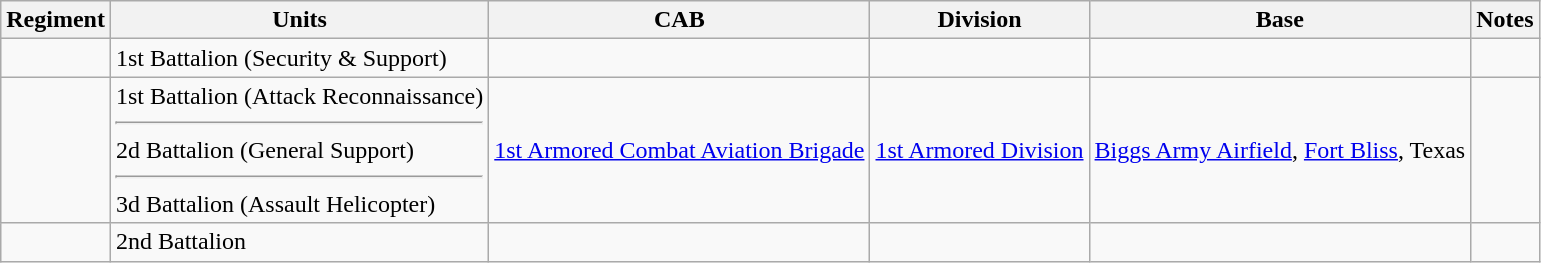<table class="wikitable">
<tr>
<th>Regiment</th>
<th>Units</th>
<th>CAB</th>
<th>Division</th>
<th>Base</th>
<th>Notes</th>
</tr>
<tr>
<td></td>
<td>1st Battalion (Security & Support)</td>
<td></td>
<td></td>
<td></td>
<td></td>
</tr>
<tr>
<td></td>
<td>1st Battalion (Attack Reconnaissance)<hr>2d Battalion (General Support)<hr>3d Battalion (Assault Helicopter)</td>
<td><a href='#'>1st Armored Combat Aviation Brigade</a></td>
<td><a href='#'>1st Armored Division</a></td>
<td><a href='#'>Biggs Army Airfield</a>, <a href='#'>Fort Bliss</a>, Texas</td>
<td></td>
</tr>
<tr>
<td></td>
<td>2nd Battalion</td>
<td></td>
<td></td>
<td></td>
<td></td>
</tr>
</table>
